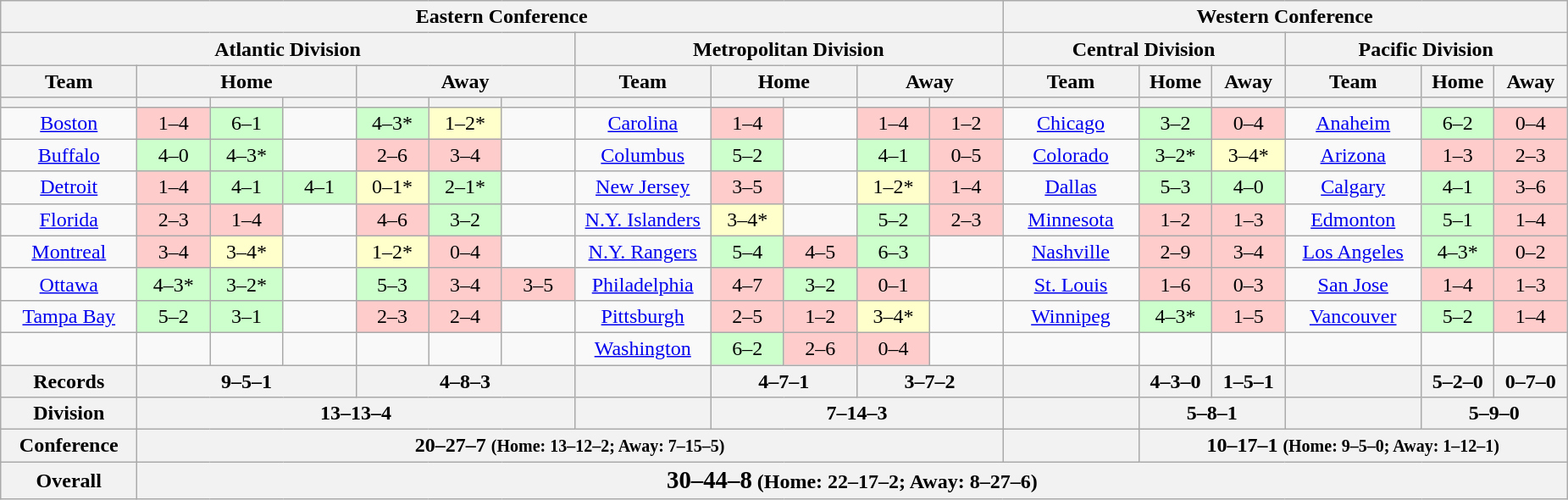<table class="wikitable" style="font-size: 100%; text-align:center;">
<tr>
<th colspan="12">Eastern Conference</th>
<th colspan="6">Western Conference</th>
</tr>
<tr>
<th colspan="7">Atlantic Division</th>
<th colspan="5">Metropolitan Division</th>
<th colspan="3">Central Division</th>
<th colspan="3">Pacific Division</th>
</tr>
<tr>
<th colspan="1">Team</th>
<th colspan="3">Home</th>
<th colspan="3">Away</th>
<th colspan="1">Team</th>
<th colspan="2">Home</th>
<th colspan="2">Away</th>
<th colspan="1">Team</th>
<th colspan="1">Home</th>
<th colspan="1">Away</th>
<th colspan="1">Team</th>
<th colspan="1">Home</th>
<th colspan="1">Away</th>
</tr>
<tr>
<th width=100></th>
<th width=50></th>
<th width=50></th>
<th width=50></th>
<th width=50></th>
<th width=50></th>
<th width=50></th>
<th width=100></th>
<th width=50></th>
<th width=50></th>
<th width=50></th>
<th width=50></th>
<th width=100></th>
<th width=50></th>
<th width=50></th>
<th width=100></th>
<th width=50></th>
<th width=50></th>
</tr>
<tr>
<td><a href='#'>Boston</a></td>
<td style="background:#fcc;">1–4</td>
<td style="background:#cfc;">6–1</td>
<td></td>
<td style="background:#cfc;">4–3*</td>
<td style="background:#ffc;">1–2*</td>
<td></td>
<td><a href='#'>Carolina</a></td>
<td style="background:#fcc;">1–4</td>
<td></td>
<td style="background:#fcc;">1–4</td>
<td style="background:#fcc;">1–2</td>
<td><a href='#'>Chicago</a></td>
<td style="background:#cfc;">3–2</td>
<td style="background:#fcc;">0–4</td>
<td><a href='#'>Anaheim</a></td>
<td style="background:#cfc;">6–2</td>
<td style="background:#fcc;">0–4</td>
</tr>
<tr>
<td><a href='#'>Buffalo</a></td>
<td style="background:#cfc;">4–0</td>
<td style="background:#cfc;">4–3*</td>
<td></td>
<td style="background:#fcc;">2–6</td>
<td style="background:#fcc;">3–4</td>
<td></td>
<td><a href='#'>Columbus</a></td>
<td style="background:#cfc;">5–2</td>
<td></td>
<td style="background:#cfc;">4–1</td>
<td style="background:#fcc;">0–5</td>
<td><a href='#'>Colorado</a></td>
<td style="background:#cfc;">3–2*</td>
<td style="background:#ffc;">3–4*</td>
<td><a href='#'>Arizona</a></td>
<td style="background:#fcc;">1–3</td>
<td style="background:#fcc;">2–3</td>
</tr>
<tr>
<td><a href='#'>Detroit</a></td>
<td style="background:#fcc;">1–4</td>
<td style="background:#cfc;">4–1</td>
<td style="background:#cfc;">4–1</td>
<td style="background:#ffc;">0–1*</td>
<td style="background:#cfc;">2–1*</td>
<td></td>
<td><a href='#'>New Jersey</a></td>
<td style="background:#fcc;">3–5</td>
<td></td>
<td style="background:#ffc;">1–2*</td>
<td style="background:#fcc;">1–4</td>
<td><a href='#'>Dallas</a></td>
<td style="background:#cfc;">5–3</td>
<td style="background:#cfc;">4–0</td>
<td><a href='#'>Calgary</a></td>
<td style="background:#cfc;">4–1</td>
<td style="background:#fcc;">3–6</td>
</tr>
<tr>
<td><a href='#'>Florida</a></td>
<td style="background:#fcc;">2–3</td>
<td style="background:#fcc;">1–4</td>
<td></td>
<td style="background:#fcc;">4–6</td>
<td style="background:#cfc;">3–2</td>
<td></td>
<td><a href='#'>N.Y. Islanders</a></td>
<td style="background:#ffc;">3–4*</td>
<td></td>
<td style="background:#cfc;">5–2</td>
<td style="background:#fcc;">2–3</td>
<td><a href='#'>Minnesota</a></td>
<td style="background:#fcc;">1–2</td>
<td style="background:#fcc;">1–3</td>
<td><a href='#'>Edmonton</a></td>
<td style="background:#cfc;">5–1</td>
<td style="background:#fcc;">1–4</td>
</tr>
<tr>
<td><a href='#'>Montreal</a></td>
<td style="background:#fcc;">3–4</td>
<td style="background:#ffc;">3–4*</td>
<td></td>
<td style="background:#ffc;">1–2*</td>
<td style="background:#fcc;">0–4</td>
<td></td>
<td><a href='#'>N.Y. Rangers</a></td>
<td style="background:#cfc;">5–4</td>
<td style="background:#fcc;">4–5</td>
<td style="background:#cfc;">6–3</td>
<td></td>
<td><a href='#'>Nashville</a></td>
<td style="background:#fcc;">2–9</td>
<td style="background:#fcc;">3–4</td>
<td><a href='#'>Los Angeles</a></td>
<td style="background:#cfc;">4–3*</td>
<td style="background:#fcc;">0–2</td>
</tr>
<tr>
<td><a href='#'>Ottawa</a></td>
<td style="background:#cfc;">4–3*</td>
<td style="background:#cfc;">3–2*</td>
<td></td>
<td style="background:#cfc;">5–3</td>
<td style="background:#fcc;">3–4</td>
<td style="background:#fcc;">3–5</td>
<td><a href='#'>Philadelphia</a></td>
<td style="background:#fcc;">4–7</td>
<td style="background:#cfc;">3–2</td>
<td style="background:#fcc;">0–1</td>
<td></td>
<td><a href='#'>St. Louis</a></td>
<td style="background:#fcc;">1–6</td>
<td style="background:#fcc;">0–3</td>
<td><a href='#'>San Jose</a></td>
<td style="background:#fcc;">1–4</td>
<td style="background:#fcc;">1–3</td>
</tr>
<tr>
<td><a href='#'>Tampa Bay</a></td>
<td style="background:#cfc;">5–2</td>
<td style="background:#cfc;">3–1</td>
<td></td>
<td style="background:#fcc;">2–3</td>
<td style="background:#fcc;">2–4</td>
<td></td>
<td><a href='#'>Pittsburgh</a></td>
<td style="background:#fcc;">2–5</td>
<td style="background:#fcc;">1–2</td>
<td style="background:#ffc;">3–4*</td>
<td></td>
<td><a href='#'>Winnipeg</a></td>
<td style="background:#cfc;">4–3*</td>
<td style="background:#fcc;">1–5</td>
<td><a href='#'>Vancouver</a></td>
<td style="background:#cfc;">5–2</td>
<td style="background:#fcc;">1–4</td>
</tr>
<tr>
<td></td>
<td></td>
<td></td>
<td></td>
<td></td>
<td></td>
<td></td>
<td><a href='#'>Washington</a></td>
<td style="background:#cfc;">6–2</td>
<td style="background:#fcc;">2–6</td>
<td style="background:#fcc;">0–4</td>
<td></td>
<td></td>
<td></td>
<td></td>
<td></td>
<td></td>
<td></td>
</tr>
<tr>
<th colspan="1"><strong>Records</strong></th>
<th colspan="3"><strong>9–5–1</strong></th>
<th colspan="3"><strong>4–8–3</strong></th>
<th colspan="1"></th>
<th colspan="2"><strong>4–7–1</strong></th>
<th colspan="2"><strong>3–7–2</strong></th>
<th colspan="1"></th>
<th colspan="1"><strong>4–3–0</strong></th>
<th colspan="1"><strong>1–5–1</strong></th>
<th colspan="1"></th>
<th colspan="1"><strong>5–2–0</strong></th>
<th colspan="1"><strong>0–7–0</strong></th>
</tr>
<tr>
<th colspan="1"><strong>Division</strong></th>
<th colspan="6"><strong>13–13–4</strong></th>
<th colspan="1"></th>
<th colspan="4"><strong>7–14–3</strong></th>
<th colspan="1"></th>
<th colspan="2"><strong>5–8–1</strong></th>
<th colspan="1"></th>
<th colspan="2"><strong>5–9–0</strong></th>
</tr>
<tr>
<th colspan="1"><strong>Conference</strong></th>
<th colspan="11"><strong>20–27–7 <small>(Home: 13–12–2; Away: 7–15–5)</small></strong></th>
<th colspan="1"></th>
<th colspan="5"><strong>10–17–1 <small>(Home: 9–5–0; Away: 1–12–1)</small></strong></th>
</tr>
<tr>
<th colspan="1"><strong>Overall</strong></th>
<th colspan="17"><strong><big>30–44–8</big> (Home: 22–17–2; Away: 8–27–6)</strong></th>
</tr>
</table>
